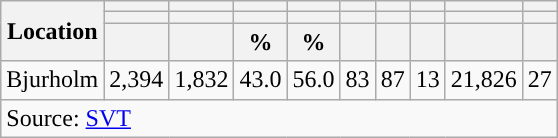<table role="presentation" class="wikitable sortable mw-collapsible">
<tr>
<th rowspan="3">Location</th>
<th></th>
<th></th>
<th></th>
<th></th>
<th></th>
<th></th>
<th></th>
<th></th>
<th></th>
</tr>
<tr>
<th></th>
<th></th>
<th style="background:"></th>
<th style="background:"></th>
<th></th>
<th></th>
<th></th>
<th></th>
<th></th>
</tr>
<tr>
<th data-sort-type="number"></th>
<th data-sort-type="number"></th>
<th data-sort-type="number">%</th>
<th data-sort-type="number">%</th>
<th data-sort-type="number"></th>
<th data-sort-type="number"></th>
<th data-sort-type="number"></th>
<th data-sort-type="number"></th>
<th data-sort-type="number"></th>
</tr>
<tr>
<td align="left">Bjurholm</td>
<td>2,394</td>
<td>1,832</td>
<td>43.0</td>
<td>56.0</td>
<td>83</td>
<td>87</td>
<td>13</td>
<td>21,826</td>
<td>27</td>
</tr>
<tr>
<td colspan="10" align="left">Source: <a href='#'>SVT</a></td>
</tr>
</table>
